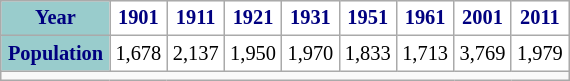<table class="wikitable" style="margin:1em auto 1em auto; font-size:85%; width:30%; border:0; text-align:center; line-height:120%;">
<tr>
<th style="background:#9cc; color:navy; height:17px;">Year</th>
<th style="background:#fff; color:navy;">1901</th>
<th style="background:#fff; color:navy;">1911</th>
<th style="background:#fff; color:navy;">1921</th>
<th style="background:#fff; color:navy;">1931</th>
<th style="background:#fff; color:navy;">1951</th>
<th style="background:#fff; color:navy;">1961</th>
<th style="background:#fff; color:navy;">2001</th>
<th style="background:#fff; color:navy;">2011</th>
</tr>
<tr style="text-align:center;">
<th style="background:#9cc; color:navy; height:17px;">Population</th>
<td style="background:#fff; color:black;">1,678</td>
<td style="background:#fff; color:black;">2,137</td>
<td style="background:#fff; color:black;">1,950</td>
<td style="background:#fff; color:black;">1,970</td>
<td style="background:#fff; color:black;">1,833</td>
<td style="background:#fff; color:black;">1,713</td>
<td style="background:#fff; color:black;">3,769</td>
<td style="background:#fff; color:black;">1,979</td>
</tr>
<tr>
<td colspan="22" style="text-align:center;font-size:90%;"></td>
</tr>
</table>
